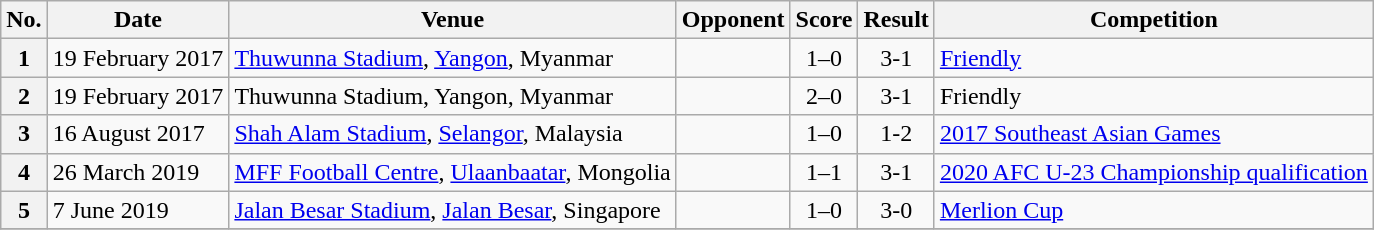<table class="wikitable sortable plainrowheaders">
<tr>
<th scope=col>No.</th>
<th scope=col data-sort-type=date>Date</th>
<th scope=col>Venue</th>
<th scope=col>Opponent</th>
<th scope=col>Score</th>
<th scope=col>Result</th>
<th scope=col>Competition</th>
</tr>
<tr>
<th scope=row>1</th>
<td>19 February 2017</td>
<td><a href='#'>Thuwunna Stadium</a>, <a href='#'>Yangon</a>, Myanmar</td>
<td></td>
<td align=center>1–0</td>
<td align=center>3-1</td>
<td><a href='#'>Friendly</a></td>
</tr>
<tr>
<th scope=row>2</th>
<td>19 February 2017</td>
<td>Thuwunna Stadium, Yangon, Myanmar</td>
<td></td>
<td align=center>2–0</td>
<td align=center>3-1</td>
<td>Friendly</td>
</tr>
<tr>
<th scope=row>3</th>
<td>16 August 2017</td>
<td><a href='#'>Shah Alam Stadium</a>, <a href='#'>Selangor</a>, Malaysia</td>
<td></td>
<td align=center>1–0</td>
<td align=center>1-2</td>
<td><a href='#'>2017 Southeast Asian Games</a></td>
</tr>
<tr>
<th scope=row>4</th>
<td>26 March 2019</td>
<td><a href='#'>MFF Football Centre</a>, <a href='#'>Ulaanbaatar</a>, Mongolia</td>
<td></td>
<td align=center>1–1</td>
<td align=center>3-1</td>
<td><a href='#'>2020 AFC U-23 Championship qualification</a></td>
</tr>
<tr>
<th scope=row>5</th>
<td>7 June 2019</td>
<td><a href='#'>Jalan Besar Stadium</a>, <a href='#'>Jalan Besar</a>, Singapore</td>
<td></td>
<td align=center>1–0</td>
<td align=center>3-0</td>
<td><a href='#'>Merlion Cup</a></td>
</tr>
<tr>
</tr>
</table>
